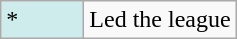<table class="wikitable">
<tr>
<td style="background:#cfecec; width:3em;">*</td>
<td>Led the league</td>
</tr>
</table>
